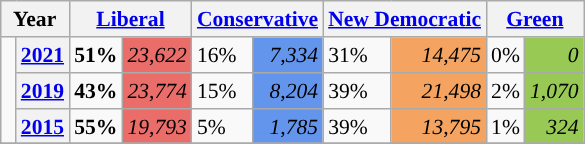<table class="wikitable" style="float:right; width:400; font-size:90%; margin-left:1em;">
<tr>
<th colspan="2" scope="col">Year</th>
<th colspan="2" scope="col"><a href='#'>Liberal</a></th>
<th colspan="2" scope="col"><a href='#'>Conservative</a></th>
<th colspan="2" scope="col"><a href='#'>New Democratic</a></th>
<th colspan="2" scope="col"><a href='#'>Green</a></th>
</tr>
<tr>
<td rowspan="3" style="width: 0.25em; background-color: "></td>
<th><a href='#'>2021</a></th>
<td><strong>51%</strong></td>
<td style="text-align:right; background:#EA6D6A;"><em>23,622</em></td>
<td>16%</td>
<td style="text-align:right; background:#6495ED;"><em>7,334</em></td>
<td>31%</td>
<td style="text-align:right; background:#F4A460;"><em>14,475</em></td>
<td>0%</td>
<td style="text-align:right; background:#99C955;"><em>0</em></td>
</tr>
<tr>
<th><a href='#'>2019</a></th>
<td><strong>43%</strong></td>
<td style="text-align:right; background:#EA6D6A;"><em>23,774</em></td>
<td>15%</td>
<td style="text-align:right; background:#6495ED;"><em>8,204</em></td>
<td>39%</td>
<td style="text-align:right; background:#F4A460;"><em>21,498</em></td>
<td>2%</td>
<td style="text-align:right; background:#99C955;"><em>1,070</em></td>
</tr>
<tr>
<th><a href='#'>2015</a></th>
<td><strong>55%</strong></td>
<td style="text-align:right; background:#EA6D6A;"><em>19,793</em></td>
<td>5%</td>
<td style="text-align:right; background:#6495ED;"><em>1,785</em></td>
<td>39%</td>
<td style="text-align:right; background:#F4A460;"><em>13,795</em></td>
<td>1%</td>
<td style="text-align:right; background:#99C955;"><em>324</em></td>
</tr>
<tr>
</tr>
</table>
